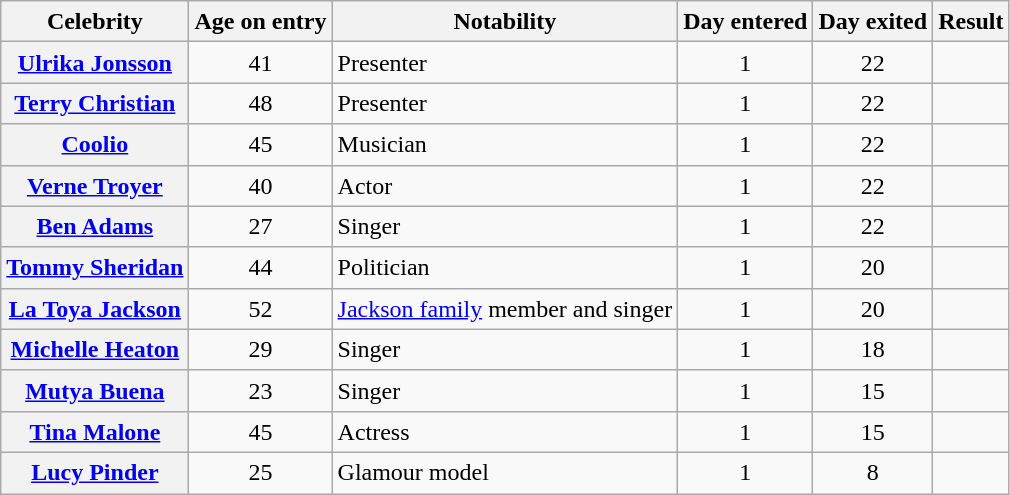<table class="wikitable sortable" style="text-align:left; line-height:20px; width:auto;">
<tr>
<th scope="col">Celebrity</th>
<th scope="col">Age on entry</th>
<th scope="col">Notability</th>
<th scope="col">Day entered</th>
<th scope="col">Day exited</th>
<th scope="col">Result</th>
</tr>
<tr>
<th scope="row"><a href='#'>Ulrika Jonsson</a></th>
<td align="center">41</td>
<td>Presenter</td>
<td align="center">1</td>
<td align="center">22</td>
<td></td>
</tr>
<tr>
<th scope="row"><a href='#'>Terry Christian</a></th>
<td align="center">48</td>
<td>Presenter</td>
<td align="center">1</td>
<td align="center">22</td>
<td></td>
</tr>
<tr>
<th scope="row"><a href='#'>Coolio</a></th>
<td align="center">45</td>
<td>Musician</td>
<td align="center">1</td>
<td align="center">22</td>
<td></td>
</tr>
<tr>
<th scope="row"><a href='#'>Verne Troyer</a></th>
<td align="center">40</td>
<td>Actor</td>
<td align="center">1</td>
<td align="center">22</td>
<td></td>
</tr>
<tr>
<th scope="row"><a href='#'>Ben Adams</a></th>
<td align="center">27</td>
<td>Singer</td>
<td align="center">1</td>
<td align="center">22</td>
<td></td>
</tr>
<tr>
<th scope="row"><a href='#'>Tommy Sheridan</a></th>
<td align="center">44</td>
<td>Politician</td>
<td align="center">1</td>
<td align="center">20</td>
<td></td>
</tr>
<tr>
<th scope="row"><a href='#'>La Toya Jackson</a></th>
<td align="center">52</td>
<td><a href='#'>Jackson family</a> member and singer</td>
<td align="center">1</td>
<td align="center">20</td>
<td></td>
</tr>
<tr>
<th scope="row"><a href='#'>Michelle Heaton</a></th>
<td align="center">29</td>
<td>Singer</td>
<td align="center">1</td>
<td align="center">18</td>
<td></td>
</tr>
<tr>
<th scope="row"><a href='#'>Mutya Buena</a></th>
<td align="center">23</td>
<td>Singer</td>
<td align="center">1</td>
<td align="center">15</td>
<td></td>
</tr>
<tr>
<th scope="row"><a href='#'>Tina Malone</a></th>
<td align="center">45</td>
<td>Actress</td>
<td align="center">1</td>
<td align="center">15</td>
<td></td>
</tr>
<tr>
<th scope="row"><a href='#'>Lucy Pinder</a></th>
<td align="center">25</td>
<td>Glamour model</td>
<td align="center">1</td>
<td align="center">8</td>
<td></td>
</tr>
</table>
